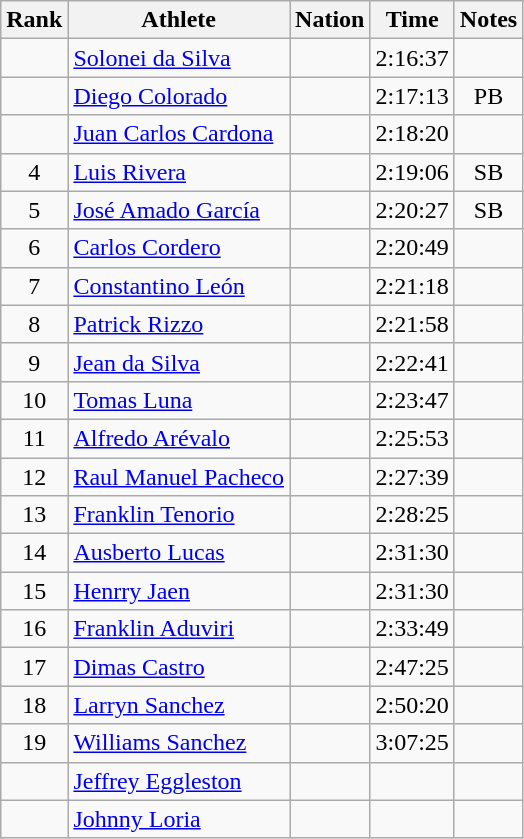<table class="wikitable sortable" style="text-align:left">
<tr>
<th>Rank</th>
<th>Athlete</th>
<th>Nation</th>
<th>Time</th>
<th>Notes</th>
</tr>
<tr>
<td align=center></td>
<td><a href='#'>Solonei da Silva</a></td>
<td></td>
<td>2:16:37</td>
<td></td>
</tr>
<tr>
<td align=center></td>
<td><a href='#'>Diego Colorado</a></td>
<td></td>
<td>2:17:13</td>
<td align=center>PB</td>
</tr>
<tr>
<td align=center></td>
<td><a href='#'>Juan Carlos Cardona</a></td>
<td></td>
<td>2:18:20</td>
<td></td>
</tr>
<tr>
<td align=center>4</td>
<td><a href='#'>Luis Rivera</a></td>
<td></td>
<td>2:19:06</td>
<td align=center>SB</td>
</tr>
<tr>
<td align=center>5</td>
<td><a href='#'>José Amado García</a></td>
<td></td>
<td>2:20:27</td>
<td align=center>SB</td>
</tr>
<tr>
<td align=center>6</td>
<td><a href='#'>Carlos Cordero</a></td>
<td></td>
<td>2:20:49</td>
<td></td>
</tr>
<tr>
<td align=center>7</td>
<td><a href='#'>Constantino León</a></td>
<td></td>
<td>2:21:18</td>
<td></td>
</tr>
<tr>
<td align=center>8</td>
<td><a href='#'>Patrick Rizzo</a></td>
<td></td>
<td>2:21:58</td>
<td></td>
</tr>
<tr>
<td align=center>9</td>
<td><a href='#'>Jean da Silva</a></td>
<td></td>
<td>2:22:41</td>
<td></td>
</tr>
<tr>
<td align=center>10</td>
<td><a href='#'>Tomas Luna</a></td>
<td></td>
<td>2:23:47</td>
<td></td>
</tr>
<tr>
<td align=center>11</td>
<td><a href='#'>Alfredo Arévalo</a></td>
<td></td>
<td>2:25:53</td>
<td></td>
</tr>
<tr>
<td align=center>12</td>
<td><a href='#'>Raul Manuel Pacheco</a></td>
<td></td>
<td>2:27:39</td>
<td></td>
</tr>
<tr>
<td align=center>13</td>
<td><a href='#'>Franklin Tenorio</a></td>
<td></td>
<td>2:28:25</td>
<td></td>
</tr>
<tr>
<td align=center>14</td>
<td><a href='#'>Ausberto Lucas</a></td>
<td></td>
<td>2:31:30</td>
<td></td>
</tr>
<tr>
<td align=center>15</td>
<td><a href='#'>Henrry Jaen</a></td>
<td></td>
<td>2:31:30</td>
<td></td>
</tr>
<tr>
<td align=center>16</td>
<td><a href='#'>Franklin Aduviri</a></td>
<td></td>
<td>2:33:49</td>
<td></td>
</tr>
<tr>
<td align=center>17</td>
<td><a href='#'>Dimas Castro</a></td>
<td></td>
<td>2:47:25</td>
<td></td>
</tr>
<tr>
<td align=center>18</td>
<td><a href='#'>Larryn Sanchez</a></td>
<td></td>
<td>2:50:20</td>
<td></td>
</tr>
<tr>
<td align=center>19</td>
<td><a href='#'>Williams Sanchez</a></td>
<td></td>
<td>3:07:25</td>
<td></td>
</tr>
<tr>
<td align=center></td>
<td><a href='#'>Jeffrey Eggleston</a></td>
<td></td>
<td align=center></td>
<td></td>
</tr>
<tr>
<td align=center></td>
<td><a href='#'>Johnny Loria</a></td>
<td></td>
<td align=center></td>
<td></td>
</tr>
</table>
